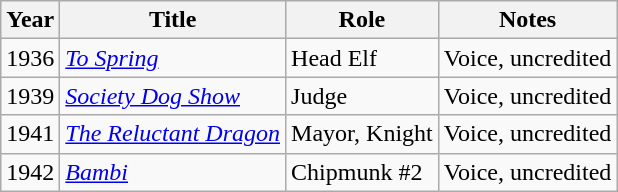<table class="wikitable">
<tr>
<th>Year</th>
<th>Title</th>
<th>Role</th>
<th>Notes</th>
</tr>
<tr>
<td>1936</td>
<td><em><a href='#'>To Spring</a></em></td>
<td>Head Elf</td>
<td>Voice, uncredited</td>
</tr>
<tr>
<td>1939</td>
<td><em><a href='#'>Society Dog Show</a></em></td>
<td>Judge</td>
<td>Voice, uncredited</td>
</tr>
<tr>
<td>1941</td>
<td><em><a href='#'>The Reluctant Dragon</a></em></td>
<td>Mayor, Knight</td>
<td>Voice, uncredited</td>
</tr>
<tr>
<td>1942</td>
<td><em><a href='#'>Bambi</a></em></td>
<td>Chipmunk #2</td>
<td>Voice, uncredited</td>
</tr>
</table>
